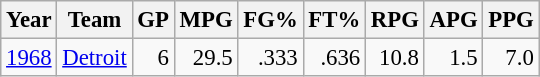<table class="wikitable sortable" style="font-size:95%; text-align:right;">
<tr>
<th>Year</th>
<th>Team</th>
<th>GP</th>
<th>MPG</th>
<th>FG%</th>
<th>FT%</th>
<th>RPG</th>
<th>APG</th>
<th>PPG</th>
</tr>
<tr>
<td style="text-align:left;"><a href='#'>1968</a></td>
<td style="text-align:left;"><a href='#'>Detroit</a></td>
<td>6</td>
<td>29.5</td>
<td>.333</td>
<td>.636</td>
<td>10.8</td>
<td>1.5</td>
<td>7.0</td>
</tr>
</table>
